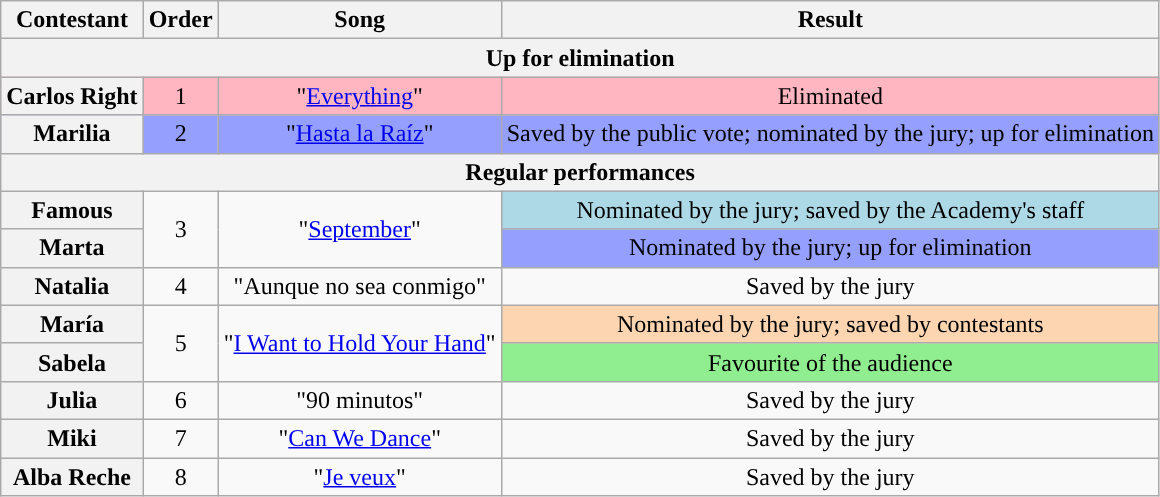<table class="wikitable plainrowheaders" style="text-align:center;">
<tr>
<th scope="col">Contestant</th>
<th scope="col">Order</th>
<th scope="col">Song</th>
<th scope="col">Result</th>
</tr>
<tr>
<th colspan="4">Up for elimination</th>
</tr>
<tr style="background:lightpink">
<th scope="row">Carlos Right</th>
<td>1</td>
<td>"<a href='#'>Everything</a>"</td>
<td>Eliminated</td>
</tr>
<tr style="background:#959ffd;">
<th scope="row">Marilia</th>
<td>2</td>
<td>"<a href='#'>Hasta la Raíz</a>"</td>
<td>Saved by the public vote; nominated by the jury; up for elimination</td>
</tr>
<tr>
<th colspan="4">Regular performances</th>
</tr>
<tr>
<th scope="row">Famous</th>
<td rowspan="2">3</td>
<td rowspan="2">"<a href='#'>September</a>"</td>
<td style="background:lightblue;">Nominated by the jury; saved by the Academy's staff</td>
</tr>
<tr>
<th scope="row">Marta</th>
<td style="background:#959ffd;">Nominated by the jury; up for elimination</td>
</tr>
<tr>
<th scope="row">Natalia</th>
<td>4</td>
<td>"Aunque no sea conmigo"</td>
<td>Saved by the jury</td>
</tr>
<tr>
<th scope="row">María</th>
<td rowspan="2">5</td>
<td rowspan="2">"<a href='#'>I Want to Hold Your Hand</a>"</td>
<td style="background:#fdd5b1;">Nominated by the jury; saved by contestants</td>
</tr>
<tr>
<th scope="row">Sabela</th>
<td style="background:lightgreen">Favourite of the audience</td>
</tr>
<tr>
<th scope="row">Julia</th>
<td>6</td>
<td>"90 minutos"</td>
<td>Saved by the jury</td>
</tr>
<tr>
<th scope="row">Miki</th>
<td>7</td>
<td>"<a href='#'>Can We Dance</a>"</td>
<td>Saved by the jury</td>
</tr>
<tr>
<th scope="row">Alba Reche</th>
<td>8</td>
<td>"<a href='#'>Je veux</a>"</td>
<td>Saved by the jury</td>
</tr>
</table>
